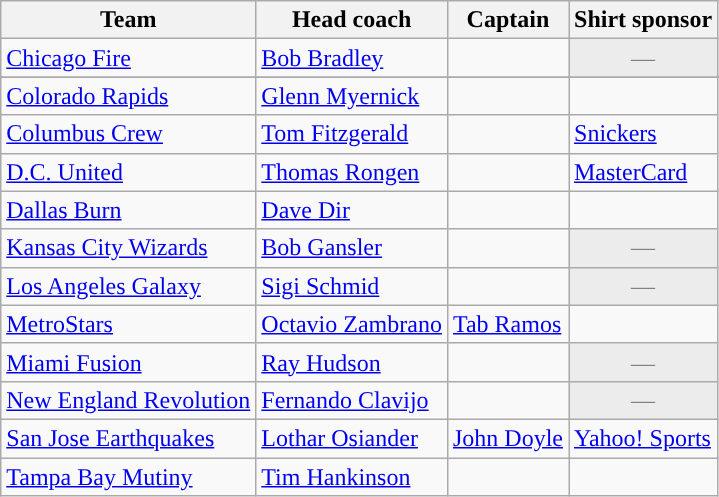<table class="wikitable sortable" style="text-align: left;">
<tr>
<th>Team</th>
<th>Head coach</th>
<th>Captain</th>
<th>Shirt sponsor</th>
</tr>
<tr>
<td><a href='#'>Chicago Fire</a></td>
<td> <a href='#'>Bob Bradley</a></td>
<td></td>
<td align="center" colspan="1" style="background:#ececec; color:gray">—</td>
</tr>
<tr>
</tr>
<tr>
<td><a href='#'>Colorado Rapids</a></td>
<td> <a href='#'>Glenn Myernick</a></td>
<td></td>
<td></td>
</tr>
<tr>
<td><a href='#'>Columbus Crew</a></td>
<td> <a href='#'>Tom Fitzgerald</a></td>
<td></td>
<td><a href='#'>Snickers</a></td>
</tr>
<tr>
<td><a href='#'>D.C. United</a></td>
<td> <a href='#'>Thomas Rongen</a></td>
<td></td>
<td><a href='#'>MasterCard</a></td>
</tr>
<tr>
<td><a href='#'>Dallas Burn</a></td>
<td> <a href='#'>Dave Dir</a></td>
<td></td>
<td></td>
</tr>
<tr>
<td><a href='#'>Kansas City Wizards</a></td>
<td> <a href='#'>Bob Gansler</a></td>
<td></td>
<td align="center" colspan="1" style="background:#ececec; color:gray">—</td>
</tr>
<tr>
<td><a href='#'>Los Angeles Galaxy</a></td>
<td> <a href='#'>Sigi Schmid</a></td>
<td></td>
<td align="center" colspan="1" style="background:#ececec; color:gray">—</td>
</tr>
<tr>
<td><a href='#'>MetroStars</a></td>
<td> <a href='#'>Octavio Zambrano</a></td>
<td> <a href='#'>Tab Ramos</a></td>
<td></td>
</tr>
<tr>
<td><a href='#'>Miami Fusion</a></td>
<td> <a href='#'>Ray Hudson</a></td>
<td></td>
<td align="center" colspan="1" style="background:#ececec; color:gray">—</td>
</tr>
<tr>
<td><a href='#'>New England Revolution</a></td>
<td> <a href='#'>Fernando Clavijo</a></td>
<td></td>
<td align="center" colspan="1" style="background:#ececec; color:gray">—</td>
</tr>
<tr>
<td><a href='#'>San Jose Earthquakes</a></td>
<td> <a href='#'>Lothar Osiander</a></td>
<td> <a href='#'>John Doyle</a></td>
<td><a href='#'>Yahoo! Sports</a></td>
</tr>
<tr>
<td><a href='#'>Tampa Bay Mutiny</a></td>
<td> <a href='#'>Tim Hankinson</a></td>
<td></td>
<td></td>
</tr>
</table>
